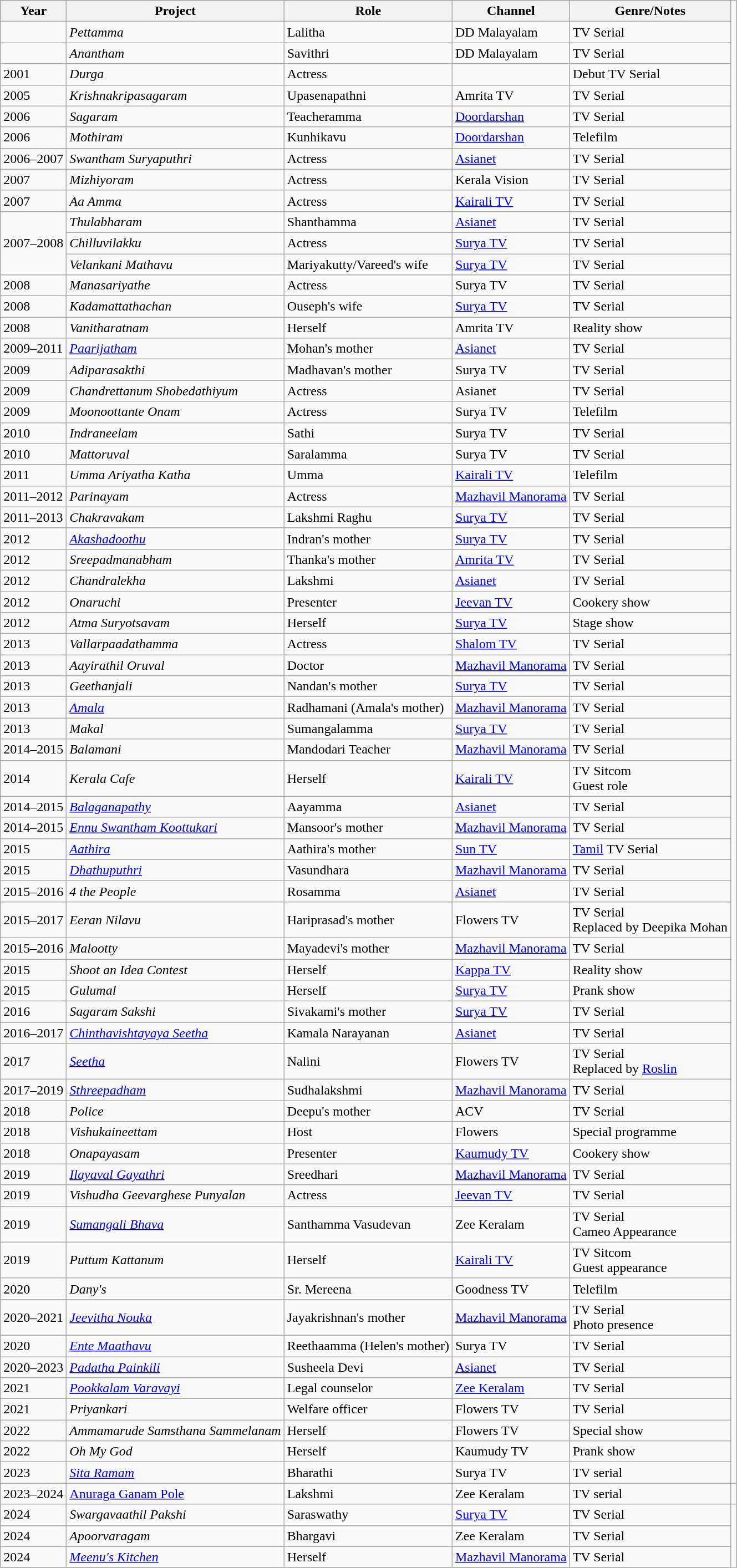<table class="wikitable">
<tr style="background:#ccc; text-align:center;">
<th scope="col">Year</th>
<th scope="col">Project</th>
<th scope="col">Role</th>
<th scope="col">Channel</th>
<th scope="col">Genre/Notes</th>
</tr>
<tr>
<td></td>
<td><em>Pettamma</em></td>
<td>Lalitha</td>
<td>DD Malayalam</td>
<td>TV Serial</td>
</tr>
<tr>
<td></td>
<td><em>Anantham</em></td>
<td>Savithri</td>
<td>DD Malayalam</td>
<td>TV Serial</td>
</tr>
<tr>
<td>2001</td>
<td><em>Durga</em></td>
<td>Actress</td>
<td></td>
<td>Debut TV Serial</td>
</tr>
<tr>
<td>2005</td>
<td><em>Krishnakripasagaram</em></td>
<td>Upasenapathni</td>
<td>Amrita TV</td>
<td>TV Serial</td>
</tr>
<tr>
<td>2006</td>
<td><em>Sagaram</em></td>
<td>Teacheramma</td>
<td><a href='#'>Doordarshan</a></td>
<td>TV Serial</td>
</tr>
<tr>
<td>2006</td>
<td><em>Mothiram</em></td>
<td>Kunhikavu</td>
<td><a href='#'>Doordarshan</a></td>
<td>Telefilm</td>
</tr>
<tr>
<td>2006–2007</td>
<td><em>Swantham Suryaputhri</em></td>
<td>Actress</td>
<td><a href='#'>Asianet</a></td>
<td>TV Serial</td>
</tr>
<tr>
<td>2007</td>
<td><em>Mizhiyoram</em></td>
<td>Actress</td>
<td>Kerala Vision</td>
<td>TV Serial</td>
</tr>
<tr>
<td>2007</td>
<td><em>Aa Amma</em></td>
<td>Actress</td>
<td><a href='#'>Kairali TV</a></td>
<td>TV Serial</td>
</tr>
<tr>
<td rowspan=3>2007–2008</td>
<td><em>Thulabharam</em></td>
<td>Shanthamma</td>
<td><a href='#'>Asianet</a></td>
<td>TV Serial</td>
</tr>
<tr>
<td><em>Chilluvilakku</em></td>
<td>Actress</td>
<td><a href='#'>Surya TV</a></td>
<td>TV Serial</td>
</tr>
<tr>
<td><em>Velankani Mathavu</em></td>
<td>Mariyakutty/Vareed's wife</td>
<td><a href='#'>Surya TV</a></td>
<td>TV Serial</td>
</tr>
<tr>
<td>2008</td>
<td><em>Manasariyathe</em></td>
<td>Actress</td>
<td>Surya TV</td>
<td>TV Serial</td>
</tr>
<tr>
<td>2008</td>
<td><em>Kadamattathachan</em></td>
<td>Ouseph's wife</td>
<td><a href='#'>Surya TV</a></td>
<td>TV Serial</td>
</tr>
<tr>
<td>2008</td>
<td><em>Vanitharatnam</em></td>
<td>Herself</td>
<td>Amrita TV</td>
<td>Reality show</td>
</tr>
<tr>
<td>2009–2011</td>
<td><em><a href='#'>Paarijatham</a></em></td>
<td>Mohan's mother</td>
<td><a href='#'>Asianet</a></td>
<td>TV Serial</td>
</tr>
<tr>
<td>2009</td>
<td><em>Adiparasakthi</em></td>
<td>Madhavan's mother</td>
<td>Surya TV</td>
<td>TV Serial</td>
</tr>
<tr>
<td>2009</td>
<td><em>Chandrettanum Shobedathiyum</em></td>
<td>Actress</td>
<td>Asianet</td>
<td>TV Serial</td>
</tr>
<tr>
<td>2009</td>
<td><em>Moonoottante Onam</em></td>
<td>Actress</td>
<td>Surya TV</td>
<td>Telefilm</td>
</tr>
<tr>
<td>2010</td>
<td><em>Indraneelam</em></td>
<td>Sathi</td>
<td>Surya TV</td>
<td>TV Serial</td>
</tr>
<tr>
<td>2010</td>
<td><em>Mattoruval</em></td>
<td>Saralamma</td>
<td>Surya TV</td>
<td>TV Serial</td>
</tr>
<tr>
<td>2011</td>
<td><em>Umma Ariyatha Katha</em></td>
<td>Umma</td>
<td><a href='#'>Kairali TV</a></td>
<td>Telefilm</td>
</tr>
<tr>
<td>2011–2012</td>
<td><em>Parinayam</em></td>
<td>Actress</td>
<td><a href='#'>Mazhavil Manorama</a></td>
<td>TV Serial</td>
</tr>
<tr>
<td>2011–2013</td>
<td><em>Chakravakam</em></td>
<td>Lakshmi Raghu</td>
<td><a href='#'>Surya TV</a></td>
<td>TV Serial</td>
</tr>
<tr>
<td>2012</td>
<td><em><a href='#'>Akashadoothu</a></em></td>
<td>Indran's mother</td>
<td><a href='#'>Surya TV</a></td>
<td>TV Serial</td>
</tr>
<tr>
<td>2012</td>
<td><em>Sreepadmanabham</em></td>
<td>Thanka's mother</td>
<td><a href='#'>Amrita TV</a></td>
<td>TV Serial</td>
</tr>
<tr>
<td>2012</td>
<td><em>Chandralekha</em></td>
<td>Lakshmi</td>
<td><a href='#'>Asianet</a></td>
<td>TV Serial</td>
</tr>
<tr>
<td>2012</td>
<td><em>Onaruchi</em></td>
<td>Presenter</td>
<td><a href='#'>Jeevan TV</a></td>
<td>Cookery show</td>
</tr>
<tr>
<td>2012</td>
<td><em>Atma Suryotsavam</em></td>
<td>Herself</td>
<td><a href='#'>Surya TV</a></td>
<td>Stage show</td>
</tr>
<tr>
<td>2013</td>
<td><em>Vallarpaadathamma</em></td>
<td>Actress</td>
<td><a href='#'>Shalom TV</a></td>
<td>TV Serial</td>
</tr>
<tr>
<td>2013</td>
<td><em>Aayirathil Oruval</em></td>
<td>Doctor</td>
<td><a href='#'>Mazhavil Manorama</a></td>
<td>TV Serial</td>
</tr>
<tr>
<td>2013</td>
<td><em>Geethanjali</em></td>
<td>Nandan's mother</td>
<td><a href='#'>Surya TV</a></td>
<td>TV Serial</td>
</tr>
<tr>
<td>2013</td>
<td><em><a href='#'>Amala</a></em></td>
<td>Radhamani (Amala's mother)</td>
<td><a href='#'>Mazhavil Manorama</a></td>
<td>TV Serial</td>
</tr>
<tr>
<td>2013</td>
<td><em>Makal</em></td>
<td>Sumangalamma</td>
<td><a href='#'>Surya TV</a></td>
<td>TV Serial</td>
</tr>
<tr>
<td>2014–2015</td>
<td><em>Balamani</em></td>
<td>Mandodari Teacher</td>
<td><a href='#'>Mazhavil Manorama</a></td>
<td>TV Serial</td>
</tr>
<tr>
<td>2014</td>
<td><em>Kerala Cafe</em></td>
<td>Herself</td>
<td><a href='#'>Kairali TV</a></td>
<td>TV Sitcom <br>Guest role</td>
</tr>
<tr>
<td>2014–2015</td>
<td><em><a href='#'>Balaganapathy</a></em></td>
<td>Aayamma</td>
<td><a href='#'>Asianet</a></td>
<td>TV Serial</td>
</tr>
<tr>
<td>2014–2015</td>
<td><em><a href='#'>Ennu Swantham Koottukari</a></em></td>
<td>Mansoor's mother</td>
<td><a href='#'>Mazhavil Manorama</a></td>
<td>TV Serial</td>
</tr>
<tr>
<td>2015</td>
<td><em><a href='#'>Aathira</a></em></td>
<td>Aathira's mother</td>
<td><a href='#'>Sun TV</a></td>
<td><a href='#'>Tamil</a> TV Serial</td>
</tr>
<tr>
<td>2015</td>
<td><em><a href='#'>Dhathuputhri</a></em></td>
<td>Vasundhara</td>
<td><a href='#'>Mazhavil Manorama</a></td>
<td>TV Serial</td>
</tr>
<tr>
<td>2015–2016</td>
<td><em>4 the People</em></td>
<td>Rosamma</td>
<td><a href='#'>Asianet</a></td>
<td>TV Serial</td>
</tr>
<tr>
<td>2015–2017</td>
<td><em>Eeran Nilavu</em></td>
<td>Hariprasad's mother</td>
<td>Flowers TV</td>
<td>TV Serial <br>Replaced by Deepika Mohan</td>
</tr>
<tr>
<td>2015–2016</td>
<td><em>Malootty</em></td>
<td>Mayadevi's mother</td>
<td><a href='#'>Mazhavil Manorama</a></td>
<td>TV Serial</td>
</tr>
<tr>
<td>2015</td>
<td><em>Shoot an Idea Contest</em></td>
<td>Herself</td>
<td><a href='#'>Kappa TV</a></td>
<td>Reality show</td>
</tr>
<tr>
<td>2015</td>
<td><em>Gulumal</em></td>
<td>Herself</td>
<td><a href='#'>Surya TV</a></td>
<td>Prank show</td>
</tr>
<tr>
<td>2016</td>
<td><em>Sagaram Sakshi</em></td>
<td>Sivakami's mother</td>
<td><a href='#'>Surya TV</a></td>
<td>TV Serial</td>
</tr>
<tr>
<td>2016–2017</td>
<td><em><a href='#'>Chinthavishtayaya Seetha</a></em></td>
<td>Kamala Narayanan</td>
<td><a href='#'>Asianet</a></td>
<td>TV Serial</td>
</tr>
<tr>
<td>2017</td>
<td><em><a href='#'>Seetha</a></em></td>
<td>Nalini</td>
<td>Flowers TV</td>
<td>TV Serial <br>Replaced by <a href='#'>Roslin</a></td>
</tr>
<tr>
<td>2017–2019</td>
<td><em><a href='#'>Sthreepadham</a></em></td>
<td>Sudhalakshmi</td>
<td><a href='#'>Mazhavil Manorama</a></td>
<td>TV Serial</td>
</tr>
<tr>
<td>2018</td>
<td><em>Police</em></td>
<td>Deepu's mother</td>
<td>ACV</td>
<td>TV Serial</td>
</tr>
<tr>
<td>2018</td>
<td><em>Vishukaineettam</em></td>
<td>Host</td>
<td>Flowers</td>
<td>Special programme</td>
</tr>
<tr>
<td>2018</td>
<td><em>Onapayasam</em></td>
<td>Presenter</td>
<td><a href='#'>Kaumudy TV</a></td>
<td>Cookery show</td>
</tr>
<tr>
<td>2019</td>
<td><em><a href='#'>Ilayaval Gayathri</a></em></td>
<td>Sreedhari</td>
<td><a href='#'>Mazhavil Manorama</a></td>
<td>TV Serial</td>
</tr>
<tr>
<td>2019</td>
<td><em>Vishudha Geevarghese Punyalan</em></td>
<td>Actress</td>
<td><a href='#'>Jeevan TV</a></td>
<td>TV Serial</td>
</tr>
<tr>
<td>2019</td>
<td><em><a href='#'>Sumangali Bhava</a></em></td>
<td>Santhamma Vasudevan</td>
<td>Zee Keralam</td>
<td>TV Serial<br>Cameo Appearance</td>
</tr>
<tr>
<td>2019</td>
<td><em>Puttum Kattanum</em></td>
<td>Herself</td>
<td><a href='#'>Kairali TV</a></td>
<td>TV Sitcom <br>Guest appearance</td>
</tr>
<tr>
<td>2020</td>
<td><em>Dany's</em></td>
<td>Sr. Mereena</td>
<td>Goodness TV</td>
<td>Telefilm</td>
</tr>
<tr>
<td>2020–2021</td>
<td><em><a href='#'>Jeevitha Nouka</a></em></td>
<td>Jayakrishnan's mother</td>
<td><a href='#'>Mazhavil Manorama</a></td>
<td>TV Serial <br>Photo presence</td>
</tr>
<tr>
<td>2020</td>
<td><em><a href='#'>Ente Maathavu</a></em></td>
<td>Reethaamma (Helen's mother)</td>
<td>Surya TV</td>
<td>TV Serial</td>
</tr>
<tr>
<td>2020–2023</td>
<td><em><a href='#'>Padatha Painkili</a></em></td>
<td>Susheela Devi</td>
<td><a href='#'>Asianet</a></td>
<td>TV Serial</td>
</tr>
<tr>
<td>2021</td>
<td><em><a href='#'>Pookkalam Varavayi</a></em></td>
<td>Legal counselor</td>
<td><a href='#'>Zee Keralam</a></td>
<td>TV Serial</td>
</tr>
<tr>
<td>2021</td>
<td><em>Priyankari</em></td>
<td>Welfare officer</td>
<td>Flowers TV</td>
<td>TV Serial</td>
</tr>
<tr>
<td>2022</td>
<td><em>Ammamarude Samsthana Sammelanam</em></td>
<td>Herself</td>
<td>Flowers TV</td>
<td>Special show</td>
</tr>
<tr>
<td>2022</td>
<td><em>Oh My God</em></td>
<td>Herself</td>
<td>Kaumudy TV</td>
<td>Prank show</td>
</tr>
<tr>
<td>2023</td>
<td><em><a href='#'>Sita Ramam</a></em></td>
<td>Bharathi</td>
<td>Surya TV</td>
<td>TV serial</td>
</tr>
<tr>
<td>2023–2024</td>
<td><a href='#'>Anuraga Ganam Pole</a></td>
<td>Lakshmi</td>
<td>Zee Keralam</td>
<td>TV serial</td>
<td></td>
</tr>
<tr>
<td>2024</td>
<td><em>Swargavaathil Pakshi</em></td>
<td>Saraswathy</td>
<td><a href='#'>Surya TV</a></td>
<td>TV Serial</td>
</tr>
<tr>
<td>2024</td>
<td><em>Apoorvaragam</em></td>
<td>Bhargavi</td>
<td>Zee Keralam</td>
<td>TV Serial</td>
</tr>
<tr>
<td>2024</td>
<td><em><a href='#'>Meenu's Kitchen</a></em></td>
<td>Herself</td>
<td><a href='#'>Mazhavil Manorama</a></td>
<td>TV Serial</td>
</tr>
<tr>
</tr>
</table>
